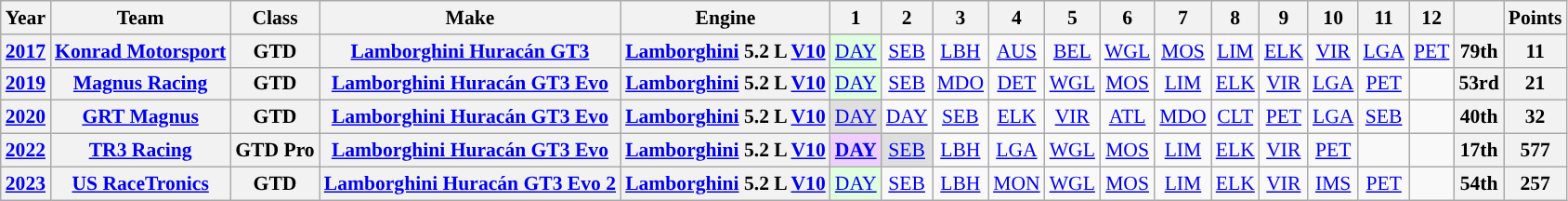<table class="wikitable" style="text-align:center; font-size:90%">
<tr>
<th>Year</th>
<th>Team</th>
<th>Class</th>
<th>Make</th>
<th>Engine</th>
<th>1</th>
<th>2</th>
<th>3</th>
<th>4</th>
<th>5</th>
<th>6</th>
<th>7</th>
<th>8</th>
<th>9</th>
<th>10</th>
<th>11</th>
<th>12</th>
<th></th>
<th>Points</th>
</tr>
<tr>
<th><a href='#'>2017</a></th>
<th><a href='#'>Konrad Motorsport</a></th>
<th>GTD</th>
<th><a href='#'>Lamborghini Huracán GT3</a></th>
<th><a href='#'>Lamborghini</a> 5.2 L <a href='#'>V10</a></th>
<td style="background:#DFFFDF;"><a href='#'>DAY</a><br></td>
<td style="background:#;"><a href='#'>SEB</a><br></td>
<td style="background:#;"><a href='#'>LBH</a><br></td>
<td style="background:#;"><a href='#'>AUS</a><br></td>
<td style="background:#;"><a href='#'>BEL</a><br></td>
<td style="background:#;"><a href='#'>WGL</a><br></td>
<td style="background:#;"><a href='#'>MOS</a><br></td>
<td style="background:#;"><a href='#'>LIM</a><br></td>
<td style="background:#;"><a href='#'>ELK</a><br></td>
<td style="background:#;"><a href='#'>VIR</a><br></td>
<td style="background:#;"><a href='#'>LGA</a><br></td>
<td style="background:#;"><a href='#'>PET</a><br></td>
<th>79th</th>
<th>11</th>
</tr>
<tr>
<th><a href='#'>2019</a></th>
<th><a href='#'>Magnus Racing</a></th>
<th>GTD</th>
<th><a href='#'>Lamborghini Huracán GT3 Evo</a></th>
<th><a href='#'>Lamborghini</a> 5.2 L <a href='#'>V10</a></th>
<td style="background:#dfffdf;"><a href='#'>DAY</a><br></td>
<td style="background:#;"><a href='#'>SEB</a><br></td>
<td style="background:#;"><a href='#'>MDO</a><br></td>
<td style="background:#;"><a href='#'>DET</a><br></td>
<td style="background:#;"><a href='#'>WGL</a><br></td>
<td style="background:#;"><a href='#'>MOS</a><br></td>
<td style="background:#;"><a href='#'>LIM</a><br></td>
<td style="background:#;"><a href='#'>ELK</a><br></td>
<td style="background:#;"><a href='#'>VIR</a><br></td>
<td style="background:#;"><a href='#'>LGA</a><br></td>
<td style="background:#;"><a href='#'>PET</a><br></td>
<td></td>
<th>53rd</th>
<th>21</th>
</tr>
<tr>
<th><a href='#'>2020</a></th>
<th><a href='#'>GRT Magnus</a></th>
<th>GTD</th>
<th><a href='#'>Lamborghini Huracán GT3 Evo</a></th>
<th><a href='#'>Lamborghini</a> 5.2 L <a href='#'>V10</a></th>
<td style="background:#dfdfdf;"><a href='#'>DAY</a><br></td>
<td style="background:#;"><a href='#'>DAY</a><br></td>
<td style="background:#;"><a href='#'>SEB</a><br></td>
<td style="background:#;"><a href='#'>ELK</a><br></td>
<td style="background:#;"><a href='#'>VIR</a><br></td>
<td style="background:#;"><a href='#'>ATL</a><br></td>
<td style="background:#;"><a href='#'>MDO</a><br></td>
<td style="background:#;"><a href='#'>CLT</a><br></td>
<td style="background:#;"><a href='#'>PET</a><br></td>
<td style="background:#;"><a href='#'>LGA</a><br></td>
<td style="background:#;"><a href='#'>SEB</a><br></td>
<td></td>
<th>40th</th>
<th>32</th>
</tr>
<tr>
<th><a href='#'>2022</a></th>
<th><a href='#'>TR3 Racing</a></th>
<th>GTD Pro</th>
<th><a href='#'>Lamborghini Huracán GT3 Evo</a></th>
<th><a href='#'>Lamborghini</a> 5.2 L <a href='#'>V10</a></th>
<td style="background:#EFCFFF;"><strong><a href='#'>DAY</a></strong><br></td>
<td style="background:#DFDFDF;"><a href='#'>SEB</a><br></td>
<td style="background:#;"><a href='#'>LBH</a><br></td>
<td style="background:#;"><a href='#'>LGA</a><br></td>
<td style="background:#;"><a href='#'>WGL</a><br></td>
<td style="background:#;"><a href='#'>MOS</a><br></td>
<td style="background:#;"><a href='#'>LIM</a><br></td>
<td style="background:#;”"><a href='#'>ELK</a><br></td>
<td style="background:#;”"><a href='#'>VIR</a><br></td>
<td style="background:#;"><a href='#'>PET</a> <br></td>
<td></td>
<td></td>
<th>17th</th>
<th>577</th>
</tr>
<tr>
<th><a href='#'>2023</a></th>
<th><a href='#'>US RaceTronics</a></th>
<th>GTD</th>
<th><a href='#'>Lamborghini Huracán GT3 Evo 2</a></th>
<th><a href='#'>Lamborghini</a> 5.2 L <a href='#'>V10</a></th>
<td style="background:#dfffdf;"><a href='#'>DAY</a><br></td>
<td style="background:#;”"><a href='#'>SEB</a><br></td>
<td style="background:#;”"><a href='#'>LBH</a><br></td>
<td style="background:#;”"><a href='#'>MON</a><br></td>
<td style="background:#;”"><a href='#'>WGL</a><br></td>
<td style="background:#;”"><a href='#'>MOS</a><br></td>
<td style="background:#;”"><a href='#'>LIM</a><br></td>
<td style="background:#;”"><a href='#'>ELK</a><br></td>
<td style="background:#;”"><a href='#'>VIR</a><br></td>
<td style="background:#;”"><a href='#'>IMS</a><br></td>
<td style="background:#;”"><a href='#'>PET</a><br></td>
<td></td>
<th>54th</th>
<th>257</th>
</tr>
</table>
